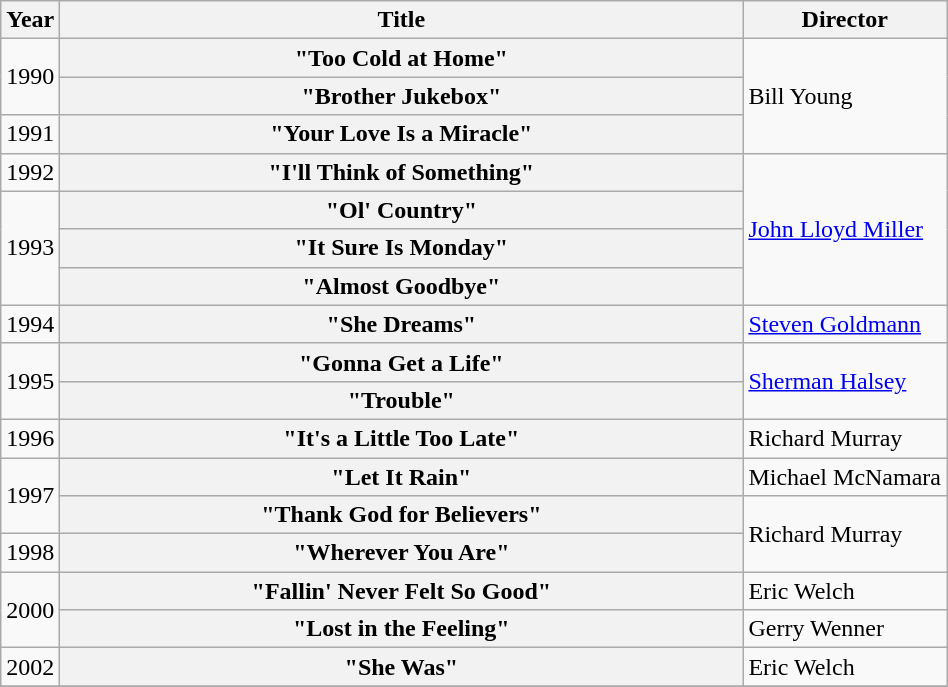<table class="wikitable plainrowheaders">
<tr>
<th>Year</th>
<th style="width:28em;">Title</th>
<th>Director</th>
</tr>
<tr>
<td rowspan="2">1990</td>
<th scope="row">"Too Cold at Home"</th>
<td rowspan="3">Bill Young</td>
</tr>
<tr>
<th scope="row">"Brother Jukebox"</th>
</tr>
<tr>
<td>1991</td>
<th scope="row">"Your Love Is a Miracle"</th>
</tr>
<tr>
<td>1992</td>
<th scope="row">"I'll Think of Something"</th>
<td rowspan="4"><a href='#'>John Lloyd Miller</a></td>
</tr>
<tr>
<td rowspan="3">1993</td>
<th scope="row">"Ol' Country"</th>
</tr>
<tr>
<th scope="row">"It Sure Is Monday"</th>
</tr>
<tr>
<th scope="row">"Almost Goodbye"</th>
</tr>
<tr>
<td>1994</td>
<th scope="row">"She Dreams"</th>
<td><a href='#'>Steven Goldmann</a></td>
</tr>
<tr>
<td rowspan="2">1995</td>
<th scope="row">"Gonna Get a Life"</th>
<td rowspan="2"><a href='#'>Sherman Halsey</a></td>
</tr>
<tr>
<th scope="row">"Trouble"</th>
</tr>
<tr>
<td>1996</td>
<th scope="row">"It's a Little Too Late"</th>
<td>Richard Murray</td>
</tr>
<tr>
<td rowspan="2">1997</td>
<th scope="row">"Let It Rain"</th>
<td>Michael McNamara</td>
</tr>
<tr>
<th scope="row">"Thank God for Believers"</th>
<td rowspan="2">Richard Murray</td>
</tr>
<tr>
<td>1998</td>
<th scope="row">"Wherever You Are"</th>
</tr>
<tr>
<td rowspan="2">2000</td>
<th scope="row">"Fallin' Never Felt So Good"</th>
<td>Eric Welch</td>
</tr>
<tr>
<th scope="row">"Lost in the Feeling"</th>
<td>Gerry Wenner</td>
</tr>
<tr>
<td>2002</td>
<th scope="row">"She Was"</th>
<td>Eric Welch</td>
</tr>
<tr>
</tr>
</table>
